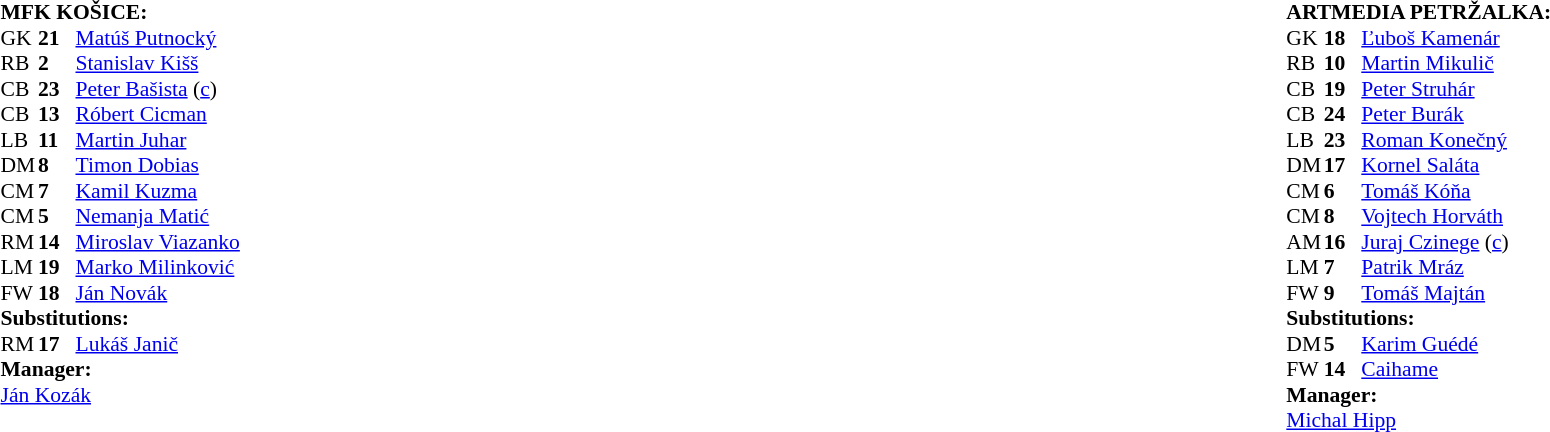<table width="100%">
<tr>
<td valign="top" width="50%"><br><table style="font-size: 90%" cellspacing="0" cellpadding="0">
<tr>
<td colspan=4><strong>MFK KOŠICE:</strong></td>
</tr>
<tr>
<th width="25"></th>
<th width="25"></th>
</tr>
<tr>
<td>GK</td>
<td><strong>21</strong></td>
<td> <a href='#'>Matúš Putnocký</a></td>
</tr>
<tr>
<td>RB</td>
<td><strong>2</strong></td>
<td> <a href='#'>Stanislav Kišš</a></td>
</tr>
<tr>
<td>CB</td>
<td><strong>23</strong></td>
<td> <a href='#'>Peter Bašista</a> (<a href='#'>c</a>)</td>
</tr>
<tr>
<td>CB</td>
<td><strong>13</strong></td>
<td> <a href='#'>Róbert Cicman</a></td>
</tr>
<tr>
<td>LB</td>
<td><strong>11</strong></td>
<td> <a href='#'>Martin Juhar</a></td>
</tr>
<tr>
<td>DM</td>
<td><strong>8</strong></td>
<td> <a href='#'>Timon Dobias</a></td>
</tr>
<tr>
<td>CM</td>
<td><strong>7</strong></td>
<td> <a href='#'>Kamil Kuzma</a></td>
</tr>
<tr>
<td>CM</td>
<td><strong>5</strong></td>
<td> <a href='#'>Nemanja Matić</a></td>
</tr>
<tr>
<td>RM</td>
<td><strong>14</strong></td>
<td> <a href='#'>Miroslav Viazanko</a></td>
</tr>
<tr>
<td>LM</td>
<td><strong>19</strong></td>
<td> <a href='#'>Marko Milinković</a></td>
<td></td>
<td></td>
</tr>
<tr>
<td>FW</td>
<td><strong>18</strong></td>
<td> <a href='#'>Ján Novák</a></td>
</tr>
<tr>
<td colspan=3><strong>Substitutions:</strong></td>
</tr>
<tr>
<td>RM</td>
<td><strong>17</strong></td>
<td> <a href='#'>Lukáš Janič</a></td>
<td></td>
<td></td>
</tr>
<tr>
<td colspan=3><strong>Manager:</strong></td>
</tr>
<tr>
<td colspan=3><a href='#'>Ján Kozák</a></td>
</tr>
</table>
</td>
<td valign="top"></td>
<td valign="top" width="50%"><br><table style="font-size: 90%" cellspacing="0" cellpadding="0" align="center">
<tr>
<td colspan=4><strong>ARTMEDIA PETRŽALKA:</strong></td>
</tr>
<tr>
<th width=25></th>
<th width=25></th>
</tr>
<tr>
<td>GK</td>
<td><strong>18</strong></td>
<td> <a href='#'>Ľuboš Kamenár</a></td>
</tr>
<tr>
<td>RB</td>
<td><strong>10</strong></td>
<td> <a href='#'>Martin Mikulič</a></td>
<td></td>
<td></td>
</tr>
<tr>
<td>CB</td>
<td><strong>19</strong></td>
<td> <a href='#'>Peter Struhár</a></td>
</tr>
<tr>
<td>CB</td>
<td><strong>24</strong></td>
<td> <a href='#'>Peter Burák</a></td>
<td></td>
<td></td>
</tr>
<tr>
<td>LB</td>
<td><strong>23</strong></td>
<td> <a href='#'>Roman Konečný</a></td>
</tr>
<tr>
<td>DM</td>
<td><strong>17</strong></td>
<td> <a href='#'>Kornel Saláta</a></td>
</tr>
<tr>
<td>CM</td>
<td><strong>6</strong></td>
<td> <a href='#'>Tomáš Kóňa</a></td>
</tr>
<tr>
<td>CM</td>
<td><strong>8</strong></td>
<td> <a href='#'>Vojtech Horváth</a></td>
</tr>
<tr>
<td>AM</td>
<td><strong>16</strong></td>
<td> <a href='#'>Juraj Czinege</a> (<a href='#'>c</a>)</td>
</tr>
<tr>
<td>LM</td>
<td><strong>7</strong></td>
<td> <a href='#'>Patrik Mráz</a></td>
</tr>
<tr>
<td>FW</td>
<td><strong>9</strong></td>
<td> <a href='#'>Tomáš Majtán</a></td>
</tr>
<tr>
<td colspan=3><strong>Substitutions:</strong></td>
</tr>
<tr>
<td>DM</td>
<td><strong>5</strong></td>
<td> <a href='#'>Karim Guédé</a></td>
<td></td>
<td></td>
</tr>
<tr>
<td>FW</td>
<td><strong>14</strong></td>
<td> <a href='#'>Caihame</a></td>
<td></td>
<td></td>
</tr>
<tr>
<td colspan=3><strong>Manager:</strong></td>
</tr>
<tr>
<td colspan=3><a href='#'>Michal Hipp</a></td>
</tr>
</table>
</td>
</tr>
</table>
